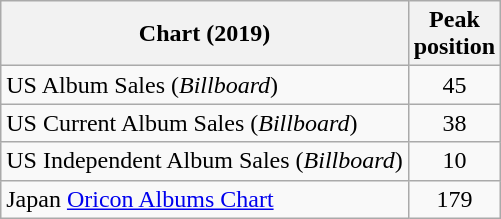<table class="wikitable sortable">
<tr>
<th>Chart (2019)</th>
<th>Peak<br>position</th>
</tr>
<tr>
<td>US Album Sales (<em>Billboard</em>)</td>
<td align="center">45</td>
</tr>
<tr>
<td>US Current Album Sales (<em>Billboard</em>)</td>
<td align="center">38</td>
</tr>
<tr>
<td>US Independent Album Sales (<em>Billboard</em>)</td>
<td align="center">10</td>
</tr>
<tr>
<td>Japan <a href='#'>Oricon Albums Chart</a></td>
<td align="center">179</td>
</tr>
</table>
